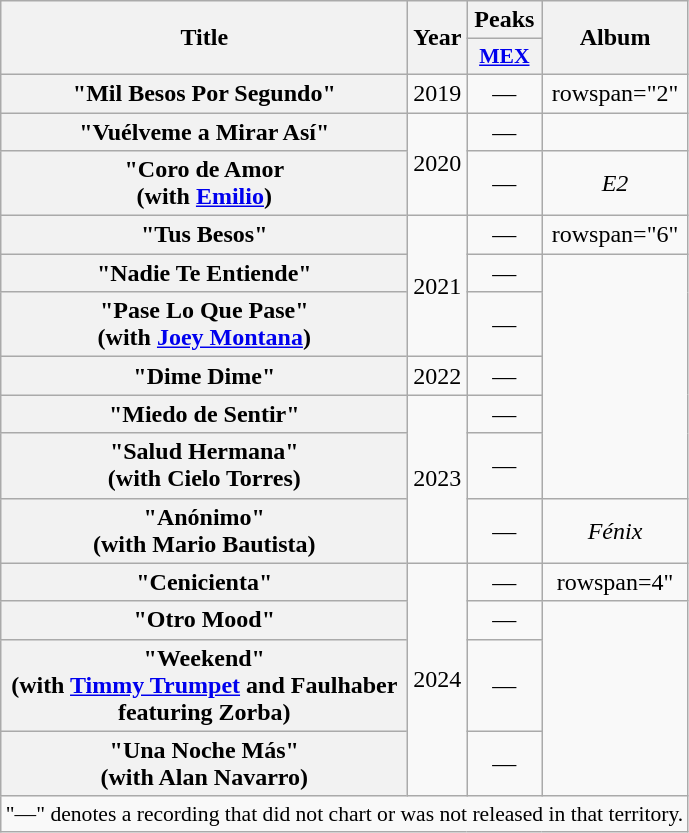<table class="wikitable plainrowheaders" style="text-align:center;">
<tr>
<th scope="col" rowspan="2" style="width:16.5em;">Title</th>
<th scope="col" rowspan="2" style="width:1em;">Year</th>
<th scope="col" colspan="1">Peaks</th>
<th scope="col" rowspan="2">Album</th>
</tr>
<tr>
<th scope="col" style="width:3em;font-size:90%;"><a href='#'>MEX</a></th>
</tr>
<tr>
<th scope="row">"Mil Besos Por Segundo"</th>
<td>2019</td>
<td>—</td>
<td>rowspan="2" </td>
</tr>
<tr>
<th scope="row">"Vuélveme a Mirar Así"</th>
<td rowspan="2">2020</td>
<td>—</td>
</tr>
<tr>
<th scope="row">"Coro de Amor<br><span>(with <a href='#'>Emilio</a>)</span></th>
<td>—</td>
<td><em>E2</em></td>
</tr>
<tr>
<th scope="row">"Tus Besos"</th>
<td rowspan="3">2021</td>
<td>—</td>
<td>rowspan="6" </td>
</tr>
<tr>
<th scope="row">"Nadie Te Entiende"</th>
<td>—</td>
</tr>
<tr>
<th scope="row">"Pase Lo Que Pase"<br><span>(with <a href='#'>Joey Montana</a>)</span></th>
<td>—</td>
</tr>
<tr>
<th scope="row">"Dime Dime"</th>
<td>2022</td>
<td>—</td>
</tr>
<tr>
<th scope="row">"Miedo de Sentir"</th>
<td rowspan="3">2023</td>
<td>—</td>
</tr>
<tr>
<th scope="row">"Salud Hermana"<br><span>(with Cielo Torres)</span></th>
<td>—</td>
</tr>
<tr>
<th scope="row">"Anónimo"<br><span>(with Mario Bautista)</span></th>
<td>—</td>
<td><em>Fénix</em></td>
</tr>
<tr>
<th scope="row">"Cenicienta"</th>
<td rowspan="4">2024</td>
<td>—</td>
<td>rowspan=4" </td>
</tr>
<tr>
<th scope="row">"Otro Mood"</th>
<td>—</td>
</tr>
<tr>
<th scope="row">"Weekend"<br><span>(with <a href='#'>Timmy Trumpet</a> and Faulhaber featuring Zorba)</span></th>
<td>—</td>
</tr>
<tr>
<th scope="row">"Una Noche Más"<br><span>(with Alan Navarro)</span></th>
<td>—</td>
</tr>
<tr>
<td colspan="14" style="font-size:90%">"—" denotes a recording that did not chart or was not released in that territory.</td>
</tr>
</table>
